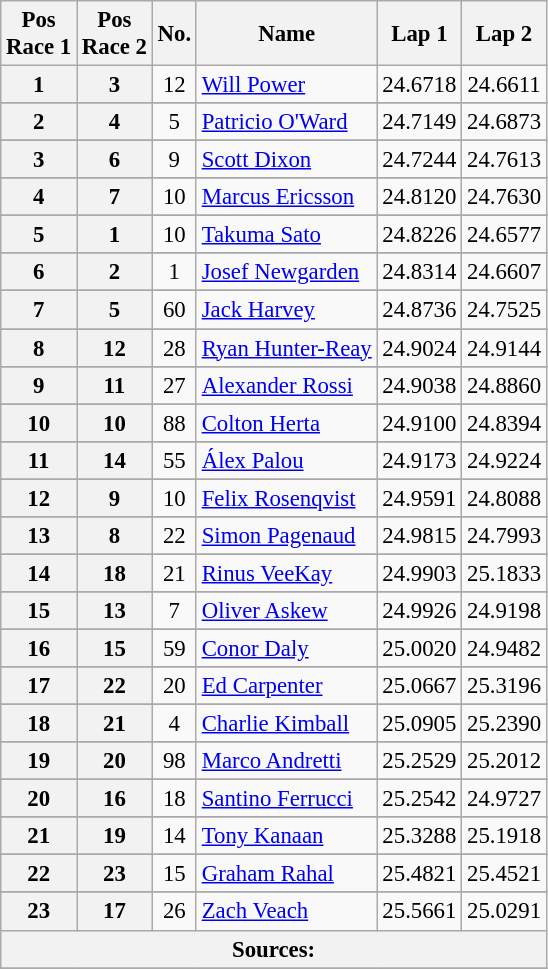<table class="wikitable sortable" style="text-align:center; font-size: 95%">
<tr>
<th>Pos<br>Race 1</th>
<th>Pos<br>Race 2</th>
<th>No.</th>
<th>Name</th>
<th>Lap 1</th>
<th>Lap 2</th>
</tr>
<tr>
<th>1</th>
<th>3</th>
<td>12</td>
<td align="left"> <a href='#'>Will Power</a> <strong></strong></td>
<td>24.6718</td>
<td>24.6611</td>
</tr>
<tr>
</tr>
<tr>
<th>2</th>
<th>4</th>
<td>5</td>
<td align="left"> <a href='#'>Patricio O'Ward</a></td>
<td>24.7149</td>
<td>24.6873</td>
</tr>
<tr>
</tr>
<tr>
<th>3</th>
<th>6</th>
<td>9</td>
<td align="left"> <a href='#'>Scott Dixon</a></td>
<td>24.7244</td>
<td>24.7613</td>
</tr>
<tr>
</tr>
<tr>
<th>4</th>
<th>7</th>
<td>10</td>
<td align="left"> <a href='#'>Marcus Ericsson</a></td>
<td>24.8120</td>
<td>24.7630</td>
</tr>
<tr>
</tr>
<tr>
<th>5</th>
<th>1</th>
<td>10</td>
<td align="left"> <a href='#'>Takuma Sato</a> <strong></strong></td>
<td>24.8226</td>
<td>24.6577</td>
</tr>
<tr>
</tr>
<tr>
<th>6</th>
<th>2</th>
<td>1</td>
<td align="left"> <a href='#'>Josef Newgarden</a> <strong></strong></td>
<td>24.8314</td>
<td>24.6607</td>
</tr>
<tr>
</tr>
<tr>
<th>7</th>
<th>5</th>
<td>60</td>
<td align="left"> <a href='#'>Jack Harvey</a></td>
<td>24.8736</td>
<td>24.7525</td>
</tr>
<tr>
</tr>
<tr>
<th>8</th>
<th>12</th>
<td>28</td>
<td align="left"> <a href='#'>Ryan Hunter-Reay</a></td>
<td>24.9024</td>
<td>24.9144</td>
</tr>
<tr>
</tr>
<tr>
<th>9</th>
<th>11</th>
<td>27</td>
<td align="left"> <a href='#'>Alexander Rossi</a></td>
<td>24.9038</td>
<td>24.8860</td>
</tr>
<tr>
</tr>
<tr>
<th>10</th>
<th>10</th>
<td>88</td>
<td align="left"> <a href='#'>Colton Herta</a></td>
<td>24.9100</td>
<td>24.8394</td>
</tr>
<tr>
</tr>
<tr>
<th>11</th>
<th>14</th>
<td>55</td>
<td align="left"> <a href='#'>Álex Palou</a> <strong></strong></td>
<td>24.9173</td>
<td>24.9224</td>
</tr>
<tr>
</tr>
<tr>
<th>12</th>
<th>9</th>
<td>10</td>
<td align="left"> <a href='#'>Felix Rosenqvist</a></td>
<td>24.9591</td>
<td>24.8088</td>
</tr>
<tr>
</tr>
<tr>
<th>13</th>
<th>8</th>
<td>22</td>
<td align="left"> <a href='#'>Simon Pagenaud</a></td>
<td>24.9815</td>
<td>24.7993</td>
</tr>
<tr>
</tr>
<tr>
<th>14</th>
<th>18</th>
<td>21</td>
<td align="left"> <a href='#'>Rinus VeeKay</a> <strong></strong></td>
<td>24.9903</td>
<td>25.1833</td>
</tr>
<tr>
</tr>
<tr>
<th>15</th>
<th>13</th>
<td>7</td>
<td align="left"> <a href='#'>Oliver Askew</a> <strong></strong></td>
<td>24.9926</td>
<td>24.9198</td>
</tr>
<tr>
</tr>
<tr>
<th>16</th>
<th>15</th>
<td>59</td>
<td align="left"> <a href='#'>Conor Daly</a></td>
<td>25.0020</td>
<td>24.9482</td>
</tr>
<tr>
</tr>
<tr>
<th>17</th>
<th>22</th>
<td>20</td>
<td align="left"> <a href='#'>Ed Carpenter</a></td>
<td>25.0667</td>
<td>25.3196</td>
</tr>
<tr>
</tr>
<tr>
<th>18</th>
<th>21</th>
<td>4</td>
<td align="left"> <a href='#'>Charlie Kimball</a></td>
<td>25.0905</td>
<td>25.2390</td>
</tr>
<tr>
</tr>
<tr>
<th>19</th>
<th>20</th>
<td>98</td>
<td align="left"> <a href='#'>Marco Andretti</a></td>
<td>25.2529</td>
<td>25.2012</td>
</tr>
<tr>
</tr>
<tr>
<th>20</th>
<th>16</th>
<td>18</td>
<td align="left"> <a href='#'>Santino Ferrucci</a></td>
<td>25.2542</td>
<td>24.9727</td>
</tr>
<tr>
</tr>
<tr>
<th>21</th>
<th>19</th>
<td>14</td>
<td align="left"> <a href='#'>Tony Kanaan</a></td>
<td>25.3288</td>
<td>25.1918</td>
</tr>
<tr>
</tr>
<tr>
<th>22</th>
<th>23</th>
<td>15</td>
<td align="left"> <a href='#'>Graham Rahal</a></td>
<td>25.4821</td>
<td>25.4521</td>
</tr>
<tr>
</tr>
<tr>
<th>23</th>
<th>17</th>
<td>26</td>
<td align="left"> <a href='#'>Zach Veach</a></td>
<td>25.5661</td>
<td>25.0291</td>
</tr>
<tr>
<th colspan="6">Sources:</th>
</tr>
<tr>
</tr>
</table>
